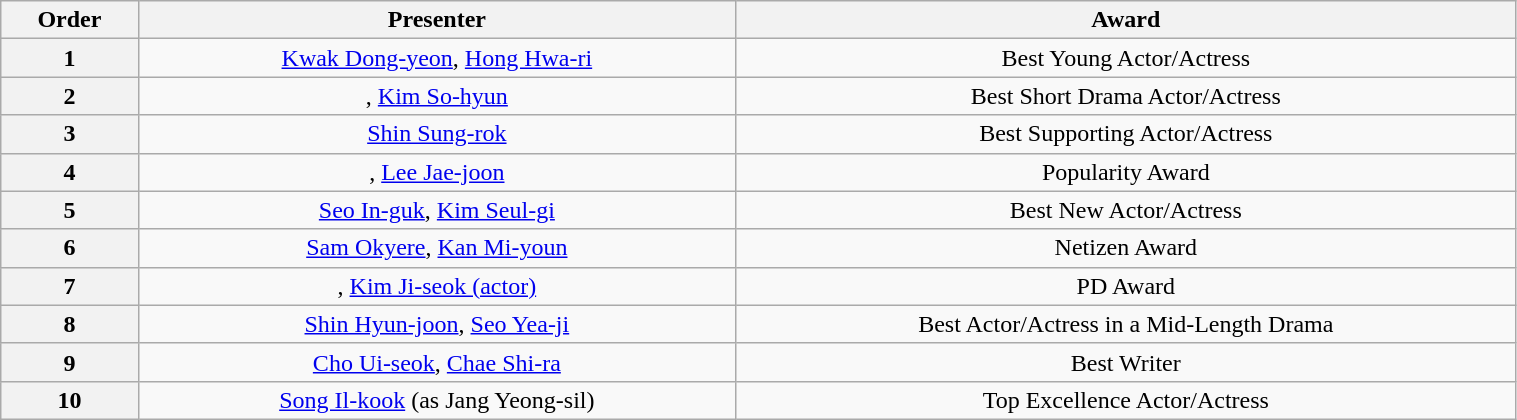<table class="wikitable" style="text-align:center; width:80%;">
<tr>
<th>Order</th>
<th>Presenter</th>
<th>Award</th>
</tr>
<tr>
<th>1</th>
<td><a href='#'>Kwak Dong-yeon</a>, <a href='#'>Hong Hwa-ri</a></td>
<td>Best Young Actor/Actress</td>
</tr>
<tr>
<th>2</th>
<td>, <a href='#'>Kim So-hyun</a></td>
<td>Best Short Drama Actor/Actress</td>
</tr>
<tr>
<th>3</th>
<td><a href='#'>Shin Sung-rok</a></td>
<td>Best Supporting Actor/Actress</td>
</tr>
<tr>
<th>4</th>
<td>, <a href='#'>Lee Jae-joon</a></td>
<td>Popularity Award</td>
</tr>
<tr>
<th>5</th>
<td><a href='#'>Seo In-guk</a>, <a href='#'>Kim Seul-gi</a></td>
<td>Best New Actor/Actress</td>
</tr>
<tr>
<th>6</th>
<td><a href='#'>Sam Okyere</a>, <a href='#'>Kan Mi-youn</a></td>
<td>Netizen Award</td>
</tr>
<tr>
<th>7</th>
<td>, <a href='#'>Kim Ji-seok (actor)</a></td>
<td>PD Award</td>
</tr>
<tr>
<th>8</th>
<td><a href='#'>Shin Hyun-joon</a>, <a href='#'>Seo Yea-ji</a></td>
<td>Best Actor/Actress in a Mid-Length Drama</td>
</tr>
<tr>
<th>9</th>
<td><a href='#'>Cho Ui-seok</a>, <a href='#'>Chae Shi-ra</a></td>
<td>Best Writer</td>
</tr>
<tr>
<th>10</th>
<td><a href='#'>Song Il-kook</a> (as Jang Yeong-sil)</td>
<td>Top Excellence Actor/Actress</td>
</tr>
</table>
